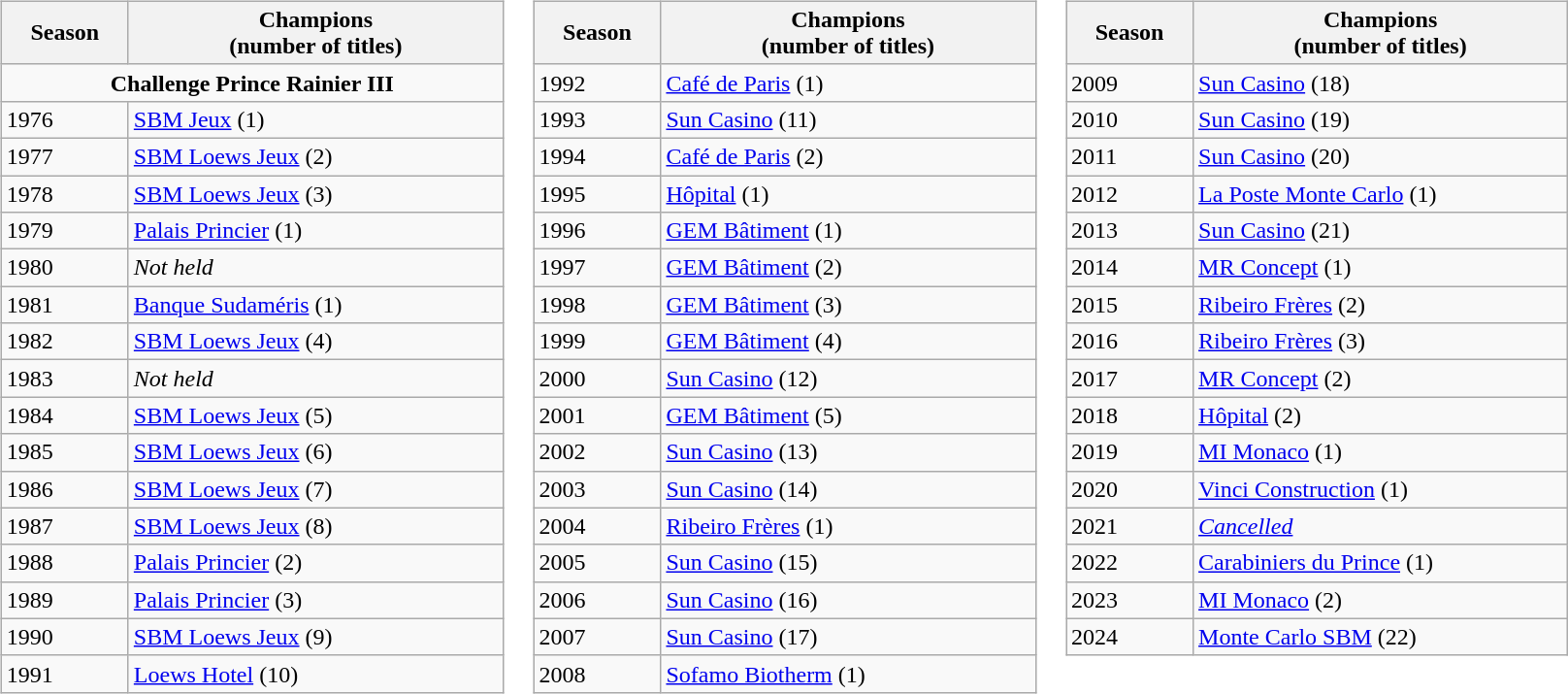<table>
<tr valign=top>
<td><br><table class="wikitable">
<tr>
<th style="width:80px">Season</th>
<th style="width:250px">Champions<br>(number of titles)</th>
</tr>
<tr>
<td colspan=2 style="text-align:center;"><strong>Challenge Prince Rainier III</strong></td>
</tr>
<tr>
<td>1976</td>
<td><a href='#'>SBM Jeux</a> (1)</td>
</tr>
<tr>
<td>1977</td>
<td><a href='#'>SBM Loews Jeux</a> (2)</td>
</tr>
<tr>
<td>1978</td>
<td><a href='#'>SBM Loews Jeux</a> (3)</td>
</tr>
<tr>
<td>1979</td>
<td><a href='#'>Palais Princier</a> (1)</td>
</tr>
<tr>
<td>1980</td>
<td><em>Not held</em></td>
</tr>
<tr>
<td>1981</td>
<td><a href='#'>Banque Sudaméris</a> (1)</td>
</tr>
<tr>
<td>1982</td>
<td><a href='#'>SBM Loews Jeux</a> (4)</td>
</tr>
<tr>
<td>1983</td>
<td><em>Not held</em></td>
</tr>
<tr>
<td>1984</td>
<td><a href='#'>SBM Loews Jeux</a> (5)</td>
</tr>
<tr>
<td>1985</td>
<td><a href='#'>SBM Loews Jeux</a> (6)</td>
</tr>
<tr>
<td>1986</td>
<td><a href='#'>SBM Loews Jeux</a> (7)</td>
</tr>
<tr>
<td>1987</td>
<td><a href='#'>SBM Loews Jeux</a> (8)</td>
</tr>
<tr>
<td>1988</td>
<td><a href='#'>Palais Princier</a> (2)</td>
</tr>
<tr>
<td>1989</td>
<td><a href='#'>Palais Princier</a> (3)</td>
</tr>
<tr>
<td>1990</td>
<td><a href='#'>SBM Loews Jeux</a> (9)</td>
</tr>
<tr>
<td>1991</td>
<td><a href='#'>Loews Hotel</a> (10)</td>
</tr>
</table>
</td>
<td><br><table class="wikitable">
<tr>
<th style="width:80px">Season</th>
<th style="width:250px">Champions<br>(number of titles)</th>
</tr>
<tr>
<td>1992</td>
<td><a href='#'>Café de Paris</a> (1)</td>
</tr>
<tr>
<td>1993</td>
<td><a href='#'>Sun Casino</a> (11)</td>
</tr>
<tr>
<td>1994</td>
<td><a href='#'>Café de Paris</a> (2)</td>
</tr>
<tr>
<td>1995</td>
<td><a href='#'>Hôpital</a> (1)</td>
</tr>
<tr>
<td>1996</td>
<td><a href='#'>GEM Bâtiment</a> (1)</td>
</tr>
<tr>
<td>1997</td>
<td><a href='#'>GEM Bâtiment</a> (2)</td>
</tr>
<tr>
<td>1998</td>
<td><a href='#'>GEM Bâtiment</a> (3)</td>
</tr>
<tr>
<td>1999</td>
<td><a href='#'>GEM Bâtiment</a> (4)</td>
</tr>
<tr>
<td>2000</td>
<td><a href='#'>Sun Casino</a> (12)</td>
</tr>
<tr>
<td>2001</td>
<td><a href='#'>GEM Bâtiment</a> (5)</td>
</tr>
<tr>
<td>2002</td>
<td><a href='#'>Sun Casino</a> (13)</td>
</tr>
<tr>
<td>2003</td>
<td><a href='#'>Sun Casino</a> (14)</td>
</tr>
<tr>
<td>2004</td>
<td><a href='#'>Ribeiro Frères</a> (1)</td>
</tr>
<tr>
<td>2005</td>
<td><a href='#'>Sun Casino</a> (15)</td>
</tr>
<tr>
<td>2006</td>
<td><a href='#'>Sun Casino</a> (16)</td>
</tr>
<tr>
<td>2007</td>
<td><a href='#'>Sun Casino</a> (17)</td>
</tr>
<tr>
<td>2008</td>
<td><a href='#'>Sofamo Biotherm</a> (1)</td>
</tr>
</table>
</td>
<td><br><table class="wikitable">
<tr>
<th style="width:80px">Season</th>
<th style="width:250px">Champions<br>(number of titles)</th>
</tr>
<tr>
<td>2009</td>
<td><a href='#'>Sun Casino</a> (18)</td>
</tr>
<tr>
<td>2010</td>
<td><a href='#'>Sun Casino</a> (19)</td>
</tr>
<tr>
<td>2011</td>
<td><a href='#'>Sun Casino</a> (20)</td>
</tr>
<tr>
<td>2012</td>
<td><a href='#'>La Poste Monte Carlo</a> (1)</td>
</tr>
<tr>
<td>2013</td>
<td><a href='#'>Sun Casino</a> (21)</td>
</tr>
<tr>
<td>2014</td>
<td><a href='#'>MR Concept</a> (1)</td>
</tr>
<tr>
<td>2015</td>
<td><a href='#'>Ribeiro Frères</a> (2)</td>
</tr>
<tr>
<td>2016</td>
<td><a href='#'>Ribeiro Frères</a> (3)</td>
</tr>
<tr>
<td>2017</td>
<td><a href='#'>MR Concept</a> (2)</td>
</tr>
<tr>
<td>2018</td>
<td><a href='#'>Hôpital</a> (2)</td>
</tr>
<tr>
<td>2019</td>
<td><a href='#'>MI Monaco</a> (1)</td>
</tr>
<tr>
<td>2020</td>
<td><a href='#'>Vinci Construction</a> (1)</td>
</tr>
<tr>
<td>2021</td>
<td><em><a href='#'>Cancelled</a></em></td>
</tr>
<tr>
<td>2022</td>
<td><a href='#'>Carabiniers du Prince</a> (1)</td>
</tr>
<tr>
<td>2023</td>
<td><a href='#'>MI Monaco</a> (2)</td>
</tr>
<tr>
<td>2024</td>
<td><a href='#'>Monte Carlo SBM</a> (22)</td>
</tr>
</table>
</td>
</tr>
</table>
